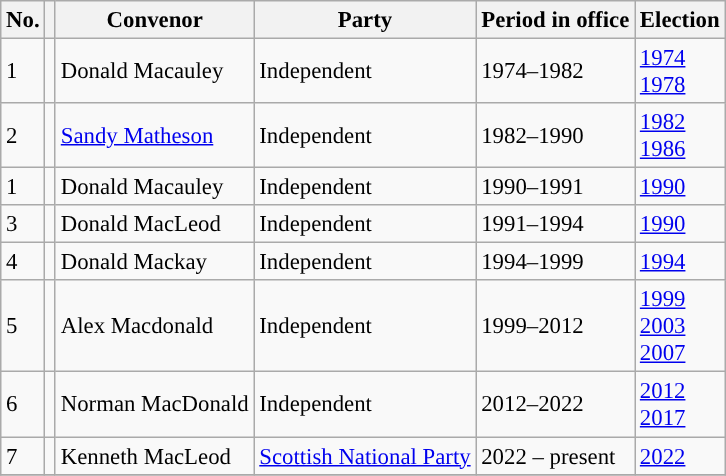<table class="wikitable" style="font-size:95%;">
<tr>
<th>No.</th>
<th></th>
<th>Convenor</th>
<th>Party</th>
<th>Period in office</th>
<th>Election</th>
</tr>
<tr>
<td>1</td>
<td style="background-color:"></td>
<td>Donald Macauley</td>
<td>Independent</td>
<td>1974–1982</td>
<td><a href='#'>1974</a> <br> <a href='#'>1978</a></td>
</tr>
<tr>
<td>2</td>
<td style="background-color:"></td>
<td><a href='#'>Sandy Matheson</a></td>
<td>Independent</td>
<td>1982–1990</td>
<td><a href='#'>1982</a> <br> <a href='#'>1986</a></td>
</tr>
<tr>
<td>1</td>
<td style="background-color:"></td>
<td>Donald Macauley</td>
<td>Independent</td>
<td>1990–1991</td>
<td><a href='#'>1990</a></td>
</tr>
<tr>
<td>3</td>
<td style="background-color:"></td>
<td>Donald MacLeod</td>
<td>Independent</td>
<td>1991–1994</td>
<td><a href='#'>1990</a></td>
</tr>
<tr>
<td>4</td>
<td style="background-color:"></td>
<td>Donald Mackay</td>
<td>Independent</td>
<td>1994–1999</td>
<td><a href='#'>1994</a></td>
</tr>
<tr>
<td>5</td>
<td style="background-color:"></td>
<td>Alex Macdonald</td>
<td>Independent</td>
<td>1999–2012</td>
<td><a href='#'>1999</a> <br> <a href='#'>2003</a> <br> <a href='#'>2007</a></td>
</tr>
<tr>
<td>6</td>
<td style="background-color:"></td>
<td>Norman MacDonald</td>
<td>Independent</td>
<td>2012–2022</td>
<td><a href='#'>2012</a> <br> <a href='#'>2017</a></td>
</tr>
<tr>
<td>7</td>
<td style="background-color:"></td>
<td>Kenneth MacLeod</td>
<td><a href='#'>Scottish National Party</a></td>
<td>2022 – present</td>
<td><a href='#'>2022</a></td>
</tr>
<tr>
</tr>
</table>
